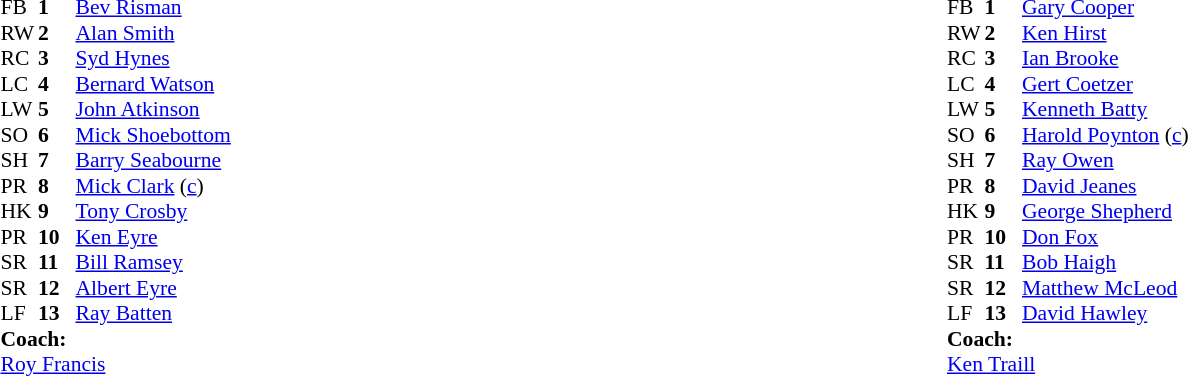<table width="100%">
<tr>
<td valign="top" width="50%"><br><table style="font-size: 90%" cellspacing="0" cellpadding="0">
<tr>
<th width="25"></th>
<th width="25"></th>
</tr>
<tr>
<td>FB</td>
<td><strong>1</strong></td>
<td> <a href='#'>Bev Risman</a></td>
</tr>
<tr>
<td>RW</td>
<td><strong>2</strong></td>
<td> <a href='#'>Alan Smith</a></td>
</tr>
<tr>
<td>RC</td>
<td><strong>3</strong></td>
<td> <a href='#'>Syd Hynes</a></td>
</tr>
<tr>
<td>LC</td>
<td><strong>4</strong></td>
<td> <a href='#'>Bernard Watson</a></td>
</tr>
<tr>
<td>LW</td>
<td><strong>5</strong></td>
<td> <a href='#'>John Atkinson</a></td>
</tr>
<tr>
<td>SO</td>
<td><strong>6</strong></td>
<td> <a href='#'>Mick Shoebottom</a></td>
</tr>
<tr>
<td>SH</td>
<td><strong>7</strong></td>
<td> <a href='#'>Barry Seabourne</a></td>
</tr>
<tr>
<td>PR</td>
<td><strong>8</strong></td>
<td> <a href='#'>Mick Clark</a> (<a href='#'>c</a>)</td>
</tr>
<tr>
<td>HK</td>
<td><strong>9</strong></td>
<td> <a href='#'>Tony Crosby</a></td>
</tr>
<tr>
<td>PR</td>
<td><strong>10</strong></td>
<td> <a href='#'>Ken Eyre</a></td>
</tr>
<tr>
<td>SR</td>
<td><strong>11</strong></td>
<td> <a href='#'>Bill Ramsey</a></td>
</tr>
<tr>
<td>SR</td>
<td><strong>12</strong></td>
<td> <a href='#'>Albert Eyre</a></td>
</tr>
<tr>
<td>LF</td>
<td><strong>13</strong></td>
<td> <a href='#'>Ray Batten</a></td>
</tr>
<tr>
<td colspan=3><strong>Coach:</strong></td>
</tr>
<tr>
<td colspan="4"><a href='#'>Roy Francis</a></td>
</tr>
</table>
</td>
<td valign="top" width="50%"><br><table style="font-size: 90%" cellspacing="0" cellpadding="0">
<tr>
<th width="25"></th>
<th width="25"></th>
</tr>
<tr>
<td>FB</td>
<td><strong>1</strong></td>
<td> <a href='#'>Gary Cooper</a></td>
</tr>
<tr>
<td>RW</td>
<td><strong>2</strong></td>
<td> <a href='#'>Ken Hirst</a></td>
</tr>
<tr>
<td>RC</td>
<td><strong>3</strong></td>
<td> <a href='#'>Ian Brooke</a></td>
</tr>
<tr>
<td>LC</td>
<td><strong>4</strong></td>
<td> <a href='#'>Gert Coetzer</a></td>
</tr>
<tr>
<td>LW</td>
<td><strong>5</strong></td>
<td> <a href='#'>Kenneth Batty</a></td>
</tr>
<tr>
<td>SO</td>
<td><strong>6</strong></td>
<td> <a href='#'>Harold Poynton</a> (<a href='#'>c</a>)</td>
</tr>
<tr>
<td>SH</td>
<td><strong>7</strong></td>
<td> <a href='#'>Ray Owen</a></td>
</tr>
<tr>
<td>PR</td>
<td><strong>8</strong></td>
<td> <a href='#'>David Jeanes</a></td>
</tr>
<tr>
<td>HK</td>
<td><strong>9</strong></td>
<td> <a href='#'>George Shepherd</a></td>
</tr>
<tr>
<td>PR</td>
<td><strong>10</strong></td>
<td> <a href='#'>Don Fox</a></td>
</tr>
<tr>
<td>SR</td>
<td><strong>11</strong></td>
<td> <a href='#'>Bob Haigh</a></td>
</tr>
<tr>
<td>SR</td>
<td><strong>12</strong></td>
<td> <a href='#'>Matthew McLeod</a></td>
</tr>
<tr>
<td>LF</td>
<td><strong>13</strong></td>
<td> <a href='#'>David Hawley</a></td>
</tr>
<tr>
<td colspan=3><strong>Coach:</strong></td>
</tr>
<tr>
<td colspan="4"><a href='#'>Ken Traill</a></td>
</tr>
</table>
</td>
</tr>
</table>
